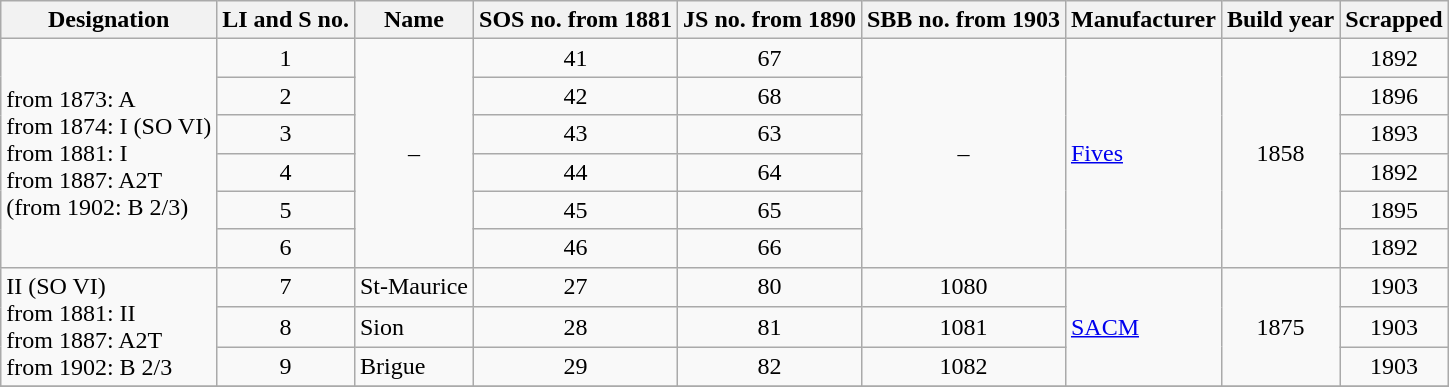<table class="wikitable" style="text-align:center">
<tr>
<th>Designation</th>
<th>LI and S no.</th>
<th>Name</th>
<th>SOS no. from 1881</th>
<th>JS no. from 1890</th>
<th>SBB no. from 1903</th>
<th>Manufacturer</th>
<th>Build year</th>
<th>Scrapped</th>
</tr>
<tr>
<td rowspan="6" style="text-align:left">from 1873: A<br>from 1874: I (SO VI)<br>from 1881: I<br>from 1887: A2T<br>(from 1902: B 2/3)</td>
<td>1</td>
<td rowspan="6">–</td>
<td>41</td>
<td>67</td>
<td rowspan="6">–</td>
<td rowspan="6" style="text-align:left"><a href='#'>Fives</a></td>
<td rowspan="6">1858</td>
<td>1892</td>
</tr>
<tr>
<td>2</td>
<td>42</td>
<td>68</td>
<td>1896</td>
</tr>
<tr>
<td>3</td>
<td>43</td>
<td>63</td>
<td>1893</td>
</tr>
<tr>
<td>4</td>
<td>44</td>
<td>64</td>
<td>1892</td>
</tr>
<tr>
<td>5</td>
<td>45</td>
<td>65</td>
<td>1895</td>
</tr>
<tr>
<td>6</td>
<td>46</td>
<td>66</td>
<td>1892</td>
</tr>
<tr>
<td rowspan="3" style="text-align:left">II (SO VI)<br>from 1881: II<br>from 1887: A2T<br>from 1902: B 2/3</td>
<td>7</td>
<td style="text-align:left">St-Maurice</td>
<td>27</td>
<td>80</td>
<td>1080</td>
<td rowspan="3" style="text-align:left"><a href='#'>SACM</a></td>
<td rowspan="3">1875</td>
<td>1903</td>
</tr>
<tr>
<td>8</td>
<td style="text-align:left">Sion</td>
<td>28</td>
<td>81</td>
<td>1081</td>
<td>1903</td>
</tr>
<tr>
<td>9</td>
<td style="text-align:left">Brigue</td>
<td>29</td>
<td>82</td>
<td>1082</td>
<td>1903</td>
</tr>
<tr>
</tr>
</table>
